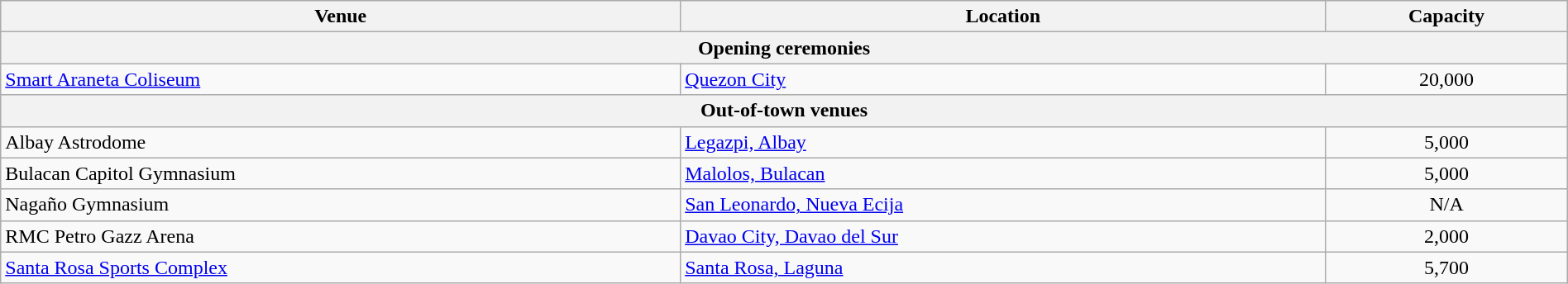<table class="wikitable" style="width:100%; text-align:left">
<tr>
<th>Venue</th>
<th>Location</th>
<th>Capacity</th>
</tr>
<tr>
<th colspan="3">Opening ceremonies</th>
</tr>
<tr>
<td><a href='#'>Smart Araneta Coliseum</a></td>
<td><a href='#'>Quezon City</a></td>
<td align=center>20,000</td>
</tr>
<tr>
<th colspan="3">Out-of-town venues</th>
</tr>
<tr>
<td>Albay Astrodome</td>
<td><a href='#'>Legazpi, Albay</a></td>
<td align=center>5,000</td>
</tr>
<tr>
<td>Bulacan Capitol Gymnasium</td>
<td><a href='#'>Malolos, Bulacan</a></td>
<td align=center>5,000</td>
</tr>
<tr>
<td>Nagaño Gymnasium</td>
<td><a href='#'>San Leonardo, Nueva Ecija</a></td>
<td align=center>N/A</td>
</tr>
<tr>
<td>RMC Petro Gazz Arena</td>
<td><a href='#'>Davao City, Davao del Sur</a></td>
<td align=center>2,000</td>
</tr>
<tr>
<td><a href='#'>Santa Rosa Sports Complex</a></td>
<td><a href='#'>Santa Rosa, Laguna</a></td>
<td align=center>5,700</td>
</tr>
</table>
